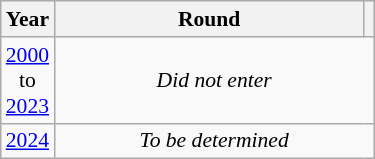<table class="wikitable" style="text-align: center; font-size:90%">
<tr>
<th>Year</th>
<th style="width:200px">Round</th>
<th></th>
</tr>
<tr>
<td><a href='#'>2000</a><br>to<br><a href='#'>2023</a></td>
<td colspan="2"><em>Did not enter</em></td>
</tr>
<tr>
<td><a href='#'>2024</a></td>
<td colspan="2"><em>To be determined</em></td>
</tr>
</table>
